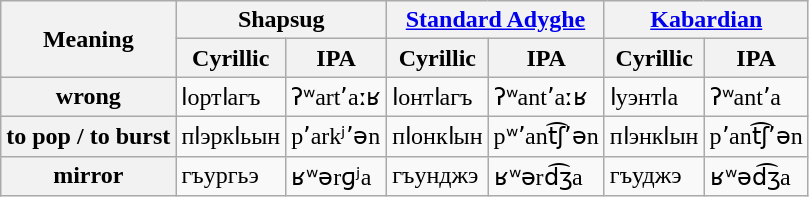<table class="wikitable">
<tr>
<th rowspan="2">Meaning</th>
<th colspan="2">Shapsug</th>
<th colspan="2"><a href='#'>Standard Adyghe</a></th>
<th colspan="2"><a href='#'>Kabardian</a></th>
</tr>
<tr>
<th>Cyrillic</th>
<th>IPA</th>
<th>Cyrillic</th>
<th>IPA</th>
<th>Cyrillic</th>
<th>IPA</th>
</tr>
<tr>
<th>wrong</th>
<td>ӏортӏагъ</td>
<td>ʔʷartʼaːʁ</td>
<td>ӏонтӏагъ</td>
<td>ʔʷantʼaːʁ</td>
<td>ӏуэнтӏа</td>
<td>ʔʷantʼa</td>
</tr>
<tr>
<th>to pop / to burst</th>
<td>пӏэркӏьын</td>
<td>pʼarkʲʼən</td>
<td>пӏонкӏын</td>
<td>pʷʼant͡ʃʼən</td>
<td>пӏэнкӏын</td>
<td>pʼant͡ʃʼən</td>
</tr>
<tr>
<th>mirror</th>
<td>гъургьэ</td>
<td>ʁʷərɡʲa</td>
<td>гъунджэ</td>
<td>ʁʷərd͡ʒa</td>
<td>гъуджэ</td>
<td>ʁʷəd͡ʒa</td>
</tr>
</table>
